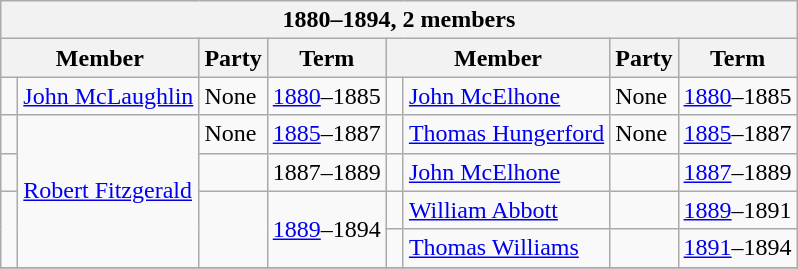<table class="wikitable">
<tr>
<th colspan="8">1880–1894, 2 members</th>
</tr>
<tr>
<th colspan="2">Member</th>
<th>Party</th>
<th>Term</th>
<th colspan="2">Member</th>
<th>Party</th>
<th>Term</th>
</tr>
<tr>
<td> </td>
<td><a href='#'>John McLaughlin</a></td>
<td>None</td>
<td><a href='#'>1880</a>–1885</td>
<td> </td>
<td><a href='#'>John McElhone</a></td>
<td>None</td>
<td><a href='#'>1880</a>–1885</td>
</tr>
<tr>
<td> </td>
<td rowspan="4"><a href='#'>Robert Fitzgerald</a></td>
<td>None</td>
<td><a href='#'>1885</a>–1887</td>
<td> </td>
<td><a href='#'>Thomas Hungerford</a></td>
<td>None</td>
<td><a href='#'>1885</a>–1887</td>
</tr>
<tr>
<td> </td>
<td></td>
<td>1887–1889</td>
<td> </td>
<td><a href='#'>John McElhone</a></td>
<td></td>
<td><a href='#'>1887</a>–1889</td>
</tr>
<tr>
<td rowspan="2" > </td>
<td rowspan="2"></td>
<td rowspan="2"><a href='#'>1889</a>–1894</td>
<td> </td>
<td><a href='#'>William Abbott</a></td>
<td></td>
<td><a href='#'>1889</a>–1891</td>
</tr>
<tr>
<td> </td>
<td><a href='#'>Thomas Williams</a></td>
<td></td>
<td><a href='#'>1891</a>–1894</td>
</tr>
<tr>
</tr>
</table>
